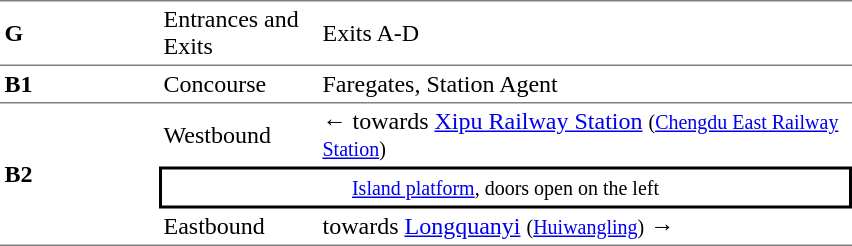<table cellspacing=0 cellpadding=3>
<tr>
<td style="border-top:solid 1px gray;border-bottom:solid 1px gray;" width=100><strong>G</strong></td>
<td style="border-top:solid 1px gray;border-bottom:solid 1px gray;" width=100>Entrances and Exits</td>
<td style="border-top:solid 1px gray;border-bottom:solid 1px gray;" width=350>Exits A-D</td>
</tr>
<tr>
<td style="border-bottom:solid 1px gray;"><strong>B1</strong></td>
<td style="border-bottom:solid 1px gray;">Concourse</td>
<td style="border-bottom:solid 1px gray;">Faregates, Station Agent</td>
</tr>
<tr>
<td style="border-bottom:solid 1px gray;" rowspan=3><strong>B2</strong></td>
<td>Westbound</td>
<td>←  towards <a href='#'>Xipu Railway Station</a> <small>(<a href='#'>Chengdu East Railway Station</a>)</small></td>
</tr>
<tr>
<td style="border-right:solid 2px black;border-left:solid 2px black;border-top:solid 2px black;border-bottom:solid 2px black;text-align:center;" colspan=2><small><a href='#'>Island platform</a>, doors open on the left</small></td>
</tr>
<tr>
<td style="border-bottom:solid 1px gray;">Eastbound</td>
<td style="border-bottom:solid 1px gray;">  towards <a href='#'>Longquanyi</a> <small>(<a href='#'>Huiwangling</a>)</small> →</td>
</tr>
</table>
